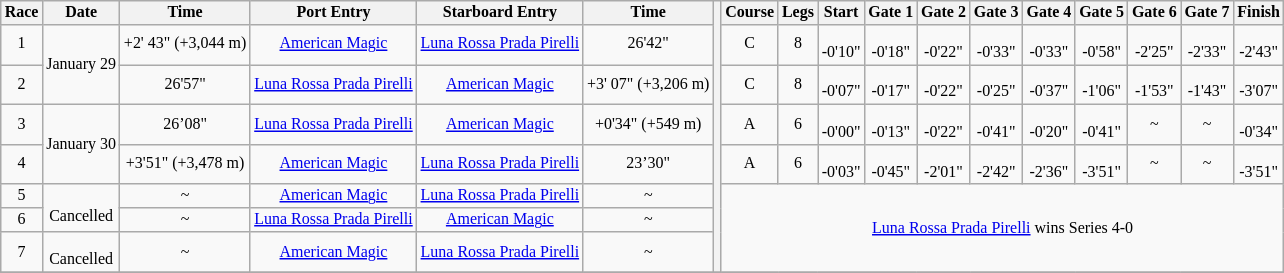<table class="wikitable" style="font-size:8pt;line-height:1;text-align: center;">
<tr>
<th>Race</th>
<th>Date</th>
<th>Time</th>
<th>Port Entry</th>
<th>Starboard Entry</th>
<th>Time</th>
<th rowspan="8"></th>
<th>Course</th>
<th>Legs</th>
<th>Start</th>
<th>Gate 1</th>
<th>Gate 2</th>
<th>Gate 3</th>
<th>Gate 4</th>
<th>Gate 5</th>
<th>Gate 6</th>
<th>Gate 7</th>
<th>Finish</th>
</tr>
<tr>
<td>1<br></td>
<td Rowspan="2">January 29</td>
<td>+2' 43" (+3,044 m)</td>
<td> <a href='#'>American Magic</a></td>
<td> <a href='#'>Luna Rossa Prada Pirelli</a></td>
<td>26'42"</td>
<td>C</td>
<td>8</td>
<td><br> -0'10"</td>
<td><br> -0'18"</td>
<td><br>-0'22"</td>
<td><br> -0'33"</td>
<td><br> -0'33"</td>
<td><br> -0'58"</td>
<td><br> -2'25"</td>
<td><br> -2'33"</td>
<td><br> -2'43"</td>
</tr>
<tr>
<td>2<br></td>
<td>26'57"</td>
<td> <a href='#'>Luna Rossa Prada Pirelli</a></td>
<td> <a href='#'>American Magic</a></td>
<td>+3' 07" (+3,206 m)</td>
<td>C</td>
<td>8</td>
<td><br> -0'07"</td>
<td><br> -0'17"</td>
<td><br>-0'22"</td>
<td><br> -0'25"</td>
<td><br> -0'37"</td>
<td><br> -1'06"</td>
<td><br> -1'53"</td>
<td><br> -1'43"</td>
<td><br> -3'07"</td>
</tr>
<tr>
<td>3<br></td>
<td Rowspan="2">January 30</td>
<td>26’08"</td>
<td> <a href='#'>Luna Rossa Prada Pirelli</a></td>
<td> <a href='#'>American Magic</a></td>
<td>+0'34" (+549 m)</td>
<td>A</td>
<td>6</td>
<td><br> -0'00"</td>
<td><br> -0'13"</td>
<td><br> -0'22"</td>
<td><br> -0'41"</td>
<td><br> -0'20"</td>
<td><br> -0'41"</td>
<td>~</td>
<td>~</td>
<td><br> -0'34"</td>
</tr>
<tr>
<td>4<br></td>
<td>+3'51" (+3,478 m)</td>
<td> <a href='#'>American Magic</a></td>
<td> <a href='#'>Luna Rossa Prada Pirelli</a></td>
<td>23’30"</td>
<td>A</td>
<td>6</td>
<td><br> -0'03"</td>
<td><br> -0'45"</td>
<td><br> -2'01"</td>
<td><br> -2'42"</td>
<td><br> -2'36"</td>
<td><br> -3'51"</td>
<td>~</td>
<td>~</td>
<td><br> -3'51"</td>
</tr>
<tr>
<td>5</td>
<td Rowspan="2"> <br> Cancelled</td>
<td>~</td>
<td> <a href='#'>American Magic</a></td>
<td> <a href='#'>Luna Rossa Prada Pirelli</a></td>
<td>~</td>
<td colspan="11" rowspan="3"><a href='#'>Luna Rossa Prada Pirelli</a> wins Series 4-0</td>
</tr>
<tr>
<td>6</td>
<td>~</td>
<td> <a href='#'>Luna Rossa Prada Pirelli</a></td>
<td> <a href='#'>American Magic</a></td>
<td>~</td>
</tr>
<tr>
<td>7</td>
<td> <br> Cancelled</td>
<td>~</td>
<td> <a href='#'>American Magic</a></td>
<td> <a href='#'>Luna Rossa Prada Pirelli</a></td>
<td>~</td>
</tr>
<tr>
</tr>
</table>
